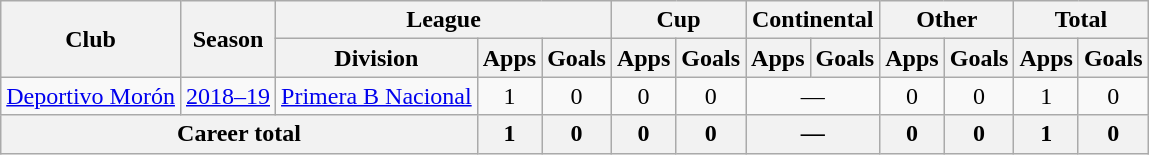<table class="wikitable" style="text-align:center">
<tr>
<th rowspan="2">Club</th>
<th rowspan="2">Season</th>
<th colspan="3">League</th>
<th colspan="2">Cup</th>
<th colspan="2">Continental</th>
<th colspan="2">Other</th>
<th colspan="2">Total</th>
</tr>
<tr>
<th>Division</th>
<th>Apps</th>
<th>Goals</th>
<th>Apps</th>
<th>Goals</th>
<th>Apps</th>
<th>Goals</th>
<th>Apps</th>
<th>Goals</th>
<th>Apps</th>
<th>Goals</th>
</tr>
<tr>
<td rowspan="1"><a href='#'>Deportivo Morón</a></td>
<td><a href='#'>2018–19</a></td>
<td rowspan="1"><a href='#'>Primera B Nacional</a></td>
<td>1</td>
<td>0</td>
<td>0</td>
<td>0</td>
<td colspan="2">—</td>
<td>0</td>
<td>0</td>
<td>1</td>
<td>0</td>
</tr>
<tr>
<th colspan="3">Career total</th>
<th>1</th>
<th>0</th>
<th>0</th>
<th>0</th>
<th colspan="2">—</th>
<th>0</th>
<th>0</th>
<th>1</th>
<th>0</th>
</tr>
</table>
